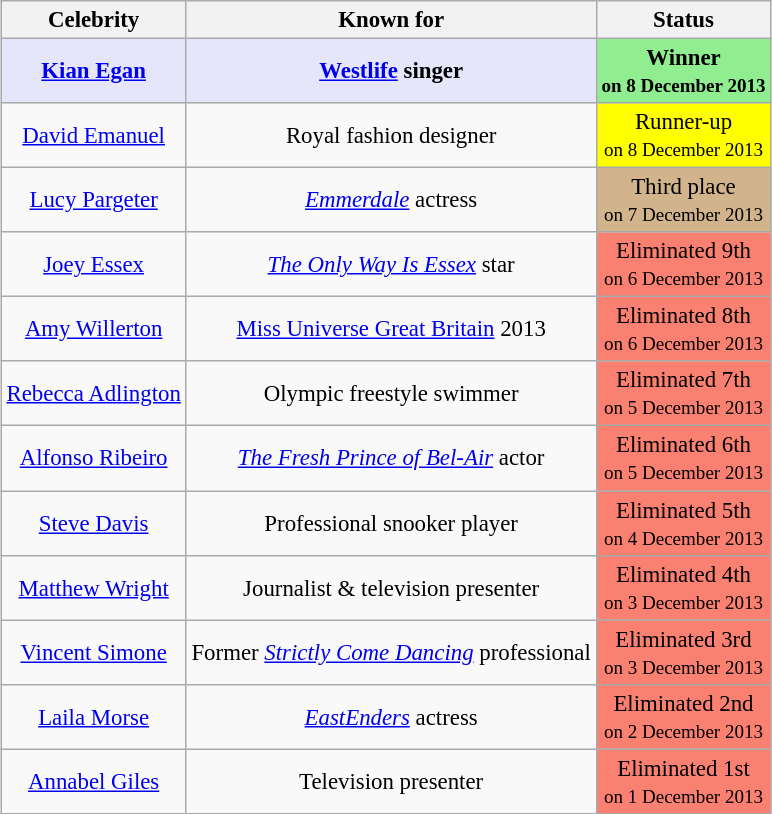<table class=wikitable sortable" style="text-align: center; white-space:nowrap; margin:auto; font-size:95.2%;">
<tr>
<th scope="col">Celebrity</th>
<th scope="col">Known for</th>
<th scope="col">Status</th>
</tr>
<tr>
<td bgcolor=lavender><strong><a href='#'>Kian Egan</a></strong></td>
<td bgcolor=lavender><strong><a href='#'>Westlife</a> singer</strong></td>
<td style="background:lightgreen;"><strong>Winner</strong><br><small><strong>on 8 December 2013</strong></small></td>
</tr>
<tr>
<td><a href='#'>David Emanuel</a></td>
<td>Royal fashion designer</td>
<td style="background:yellow;">Runner-up<br><small>on 8 December 2013</small></td>
</tr>
<tr>
<td><a href='#'>Lucy Pargeter</a></td>
<td><em><a href='#'>Emmerdale</a></em> actress</td>
<td style=background:tan>Third place<br><small> on 7 December 2013</small></td>
</tr>
<tr>
<td><a href='#'>Joey Essex</a></td>
<td><em><a href='#'>The Only Way Is Essex</a></em> star</td>
<td style=background:salmon>Eliminated 9th<br><small>on 6 December 2013</small></td>
</tr>
<tr>
<td><a href='#'>Amy Willerton</a></td>
<td><a href='#'>Miss Universe Great Britain</a> 2013</td>
<td style=background:salmon>Eliminated 8th<br><small>on 6 December 2013</small></td>
</tr>
<tr>
<td><a href='#'>Rebecca Adlington</a></td>
<td>Olympic freestyle swimmer</td>
<td style=background:salmon>Eliminated 7th<br><small>on 5 December 2013</small></td>
</tr>
<tr>
<td><a href='#'>Alfonso Ribeiro</a></td>
<td><em><a href='#'>The Fresh Prince of Bel-Air</a></em> actor</td>
<td style=background:salmon>Eliminated 6th<br><small>on 5 December 2013</small></td>
</tr>
<tr>
<td><a href='#'>Steve Davis</a></td>
<td>Professional snooker player</td>
<td style=background:salmon>Eliminated 5th<br><small>on 4 December 2013</small></td>
</tr>
<tr>
<td><a href='#'>Matthew Wright</a></td>
<td>Journalist & television presenter</td>
<td style=background:salmon>Eliminated 4th<br><small>on 3 December 2013</small></td>
</tr>
<tr>
<td><a href='#'>Vincent Simone</a></td>
<td>Former <em><a href='#'>Strictly Come Dancing</a></em> professional</td>
<td style=background:salmon>Eliminated 3rd<br><small>on 3 December 2013</small></td>
</tr>
<tr>
<td><a href='#'>Laila Morse</a></td>
<td><em><a href='#'>EastEnders</a></em> actress</td>
<td style=background:salmon>Eliminated 2nd<br><small>on 2 December 2013</small></td>
</tr>
<tr>
<td><a href='#'>Annabel Giles</a></td>
<td>Television presenter</td>
<td style=background:salmon>Eliminated 1st<br><small>on 1 December 2013</small></td>
</tr>
</table>
